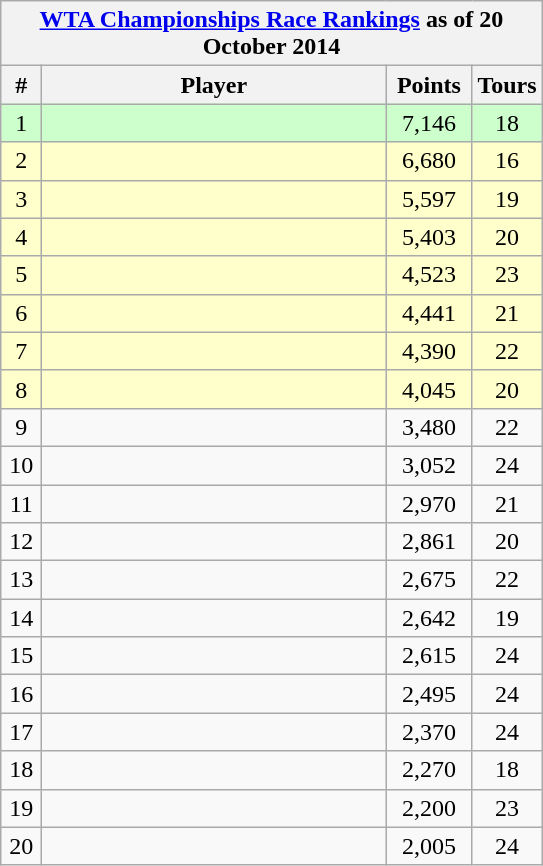<table class="wikitable sortable" style="text-align:center">
<tr>
<th colspan="5"><a href='#'>WTA Championships Race Rankings</a> as of 20 October 2014</th>
</tr>
<tr>
<th style="width:20px;">#</th>
<th style="width:222px;">Player</th>
<th style="width:50px;">Points</th>
<th style="width:30px;">Tours</th>
</tr>
<tr style="background:#cfc;">
<td>1</td>
<td style="text-align:left;"></td>
<td>7,146</td>
<td>18</td>
</tr>
<tr style="background:#ffc;">
<td>2</td>
<td style="text-align:left;"></td>
<td>6,680</td>
<td>16</td>
</tr>
<tr style="background:#ffc;">
<td>3</td>
<td style="text-align:left;"></td>
<td>5,597</td>
<td>19</td>
</tr>
<tr style="background:#ffc;">
<td>4</td>
<td style="text-align:left;"></td>
<td>5,403</td>
<td>20</td>
</tr>
<tr style="background:#ffc;">
<td>5</td>
<td style="text-align:left;"></td>
<td>4,523</td>
<td>23</td>
</tr>
<tr style="background:#ffc;">
<td>6</td>
<td style="text-align:left;"></td>
<td>4,441</td>
<td>21</td>
</tr>
<tr style="background:#ffc;">
<td>7</td>
<td style="text-align:left;"></td>
<td>4,390</td>
<td>22</td>
</tr>
<tr style="background:#ffc;">
<td>8</td>
<td style="text-align:left;"></td>
<td>4,045</td>
<td>20</td>
</tr>
<tr>
<td>9</td>
<td style="text-align:left;"></td>
<td>3,480</td>
<td>22</td>
</tr>
<tr>
<td>10</td>
<td style="text-align:left;"></td>
<td>3,052</td>
<td>24</td>
</tr>
<tr>
<td>11</td>
<td style="text-align:left;"></td>
<td>2,970</td>
<td>21</td>
</tr>
<tr>
<td>12</td>
<td style="text-align:left;"></td>
<td>2,861</td>
<td>20</td>
</tr>
<tr>
<td>13</td>
<td style="text-align:left;"></td>
<td>2,675</td>
<td>22</td>
</tr>
<tr>
<td>14</td>
<td style="text-align:left;"></td>
<td>2,642</td>
<td>19</td>
</tr>
<tr>
<td>15</td>
<td style="text-align:left;"></td>
<td>2,615</td>
<td>24</td>
</tr>
<tr>
<td>16</td>
<td style="text-align:left;"></td>
<td>2,495</td>
<td>24</td>
</tr>
<tr>
<td>17</td>
<td style="text-align:left;"></td>
<td>2,370</td>
<td>24</td>
</tr>
<tr>
<td>18</td>
<td style="text-align:left;"></td>
<td>2,270</td>
<td>18</td>
</tr>
<tr>
<td>19</td>
<td style="text-align:left;"></td>
<td>2,200</td>
<td>23</td>
</tr>
<tr>
<td>20</td>
<td style="text-align:left;"></td>
<td>2,005</td>
<td>24</td>
</tr>
</table>
